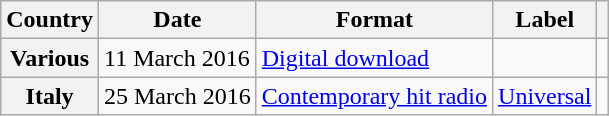<table class="wikitable sortable plainrowheaders">
<tr>
<th scope="col">Country</th>
<th scope="col">Date</th>
<th scope="col">Format</th>
<th scope="col">Label</th>
<th scope="col" class="unsortable"></th>
</tr>
<tr>
<th scope="row">Various</th>
<td>11 March 2016</td>
<td><a href='#'>Digital download</a></td>
<td></td>
<td></td>
</tr>
<tr>
<th scope="row">Italy</th>
<td>25 March 2016</td>
<td><a href='#'>Contemporary hit radio</a></td>
<td><a href='#'>Universal</a></td>
<td></td>
</tr>
</table>
